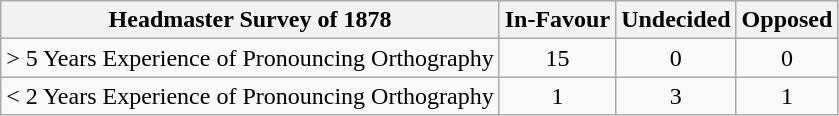<table class="wikitable" style="text-align: center;">
<tr>
<th>Headmaster Survey of 1878</th>
<th>In-Favour</th>
<th>Undecided</th>
<th>Opposed</th>
</tr>
<tr>
<td>> 5 Years Experience of Pronouncing Orthography</td>
<td>15</td>
<td>0</td>
<td>0</td>
</tr>
<tr>
<td>< 2 Years Experience of Pronouncing Orthography</td>
<td>1</td>
<td>3</td>
<td>1</td>
</tr>
</table>
